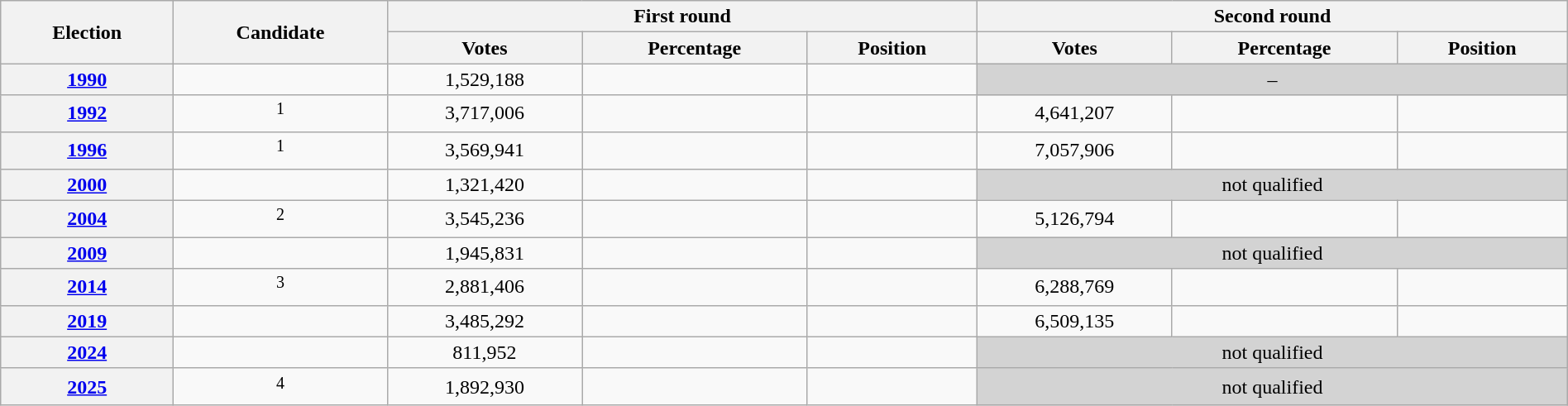<table class=wikitable width=100%>
<tr>
<th rowspan=2>Election</th>
<th rowspan=2>Candidate</th>
<th colspan=3>First round</th>
<th colspan=3>Second round</th>
</tr>
<tr>
<th>Votes</th>
<th>Percentage</th>
<th>Position</th>
<th>Votes</th>
<th>Percentage</th>
<th>Position</th>
</tr>
<tr align=center>
<th><a href='#'>1990</a></th>
<td></td>
<td>1,529,188</td>
<td></td>
<td></td>
<td bgcolor=lightgrey colspan=3>–</td>
</tr>
<tr align=center>
<th><a href='#'>1992</a></th>
<td><sup>1</sup></td>
<td>3,717,006</td>
<td></td>
<td></td>
<td>4,641,207</td>
<td></td>
<td></td>
</tr>
<tr align=center>
<th><a href='#'>1996</a></th>
<td><sup>1</sup></td>
<td>3,569,941</td>
<td></td>
<td></td>
<td>7,057,906</td>
<td></td>
<td></td>
</tr>
<tr align=center>
<th><a href='#'>2000</a></th>
<td></td>
<td>1,321,420</td>
<td></td>
<td></td>
<td bgcolor=lightgrey colspan=3>not qualified</td>
</tr>
<tr align=center>
<th><a href='#'>2004</a></th>
<td><sup>2</sup></td>
<td>3,545,236</td>
<td></td>
<td></td>
<td>5,126,794</td>
<td></td>
<td></td>
</tr>
<tr align=center>
<th><a href='#'>2009</a></th>
<td></td>
<td>1,945,831</td>
<td></td>
<td></td>
<td bgcolor=lightgrey colspan=3>not qualified</td>
</tr>
<tr align=center>
<th><a href='#'>2014</a></th>
<td><sup>3</sup></td>
<td>2,881,406</td>
<td></td>
<td></td>
<td>6,288,769</td>
<td></td>
<td></td>
</tr>
<tr align=center>
<th><a href='#'>2019</a></th>
<td></td>
<td>3,485,292</td>
<td></td>
<td></td>
<td>6,509,135</td>
<td></td>
<td></td>
</tr>
<tr align=center>
<th><a href='#'>2024</a></th>
<td></td>
<td>811,952</td>
<td></td>
<td></td>
<td bgcolor=lightgrey colspan=3>not qualified</td>
</tr>
<tr align=center>
<th><a href='#'>2025</a></th>
<td><sup>4</sup></td>
<td>1,892,930</td>
<td></td>
<td></td>
<td colspan="3" bgcolor="lightgrey">not qualified</td>
</tr>
</table>
